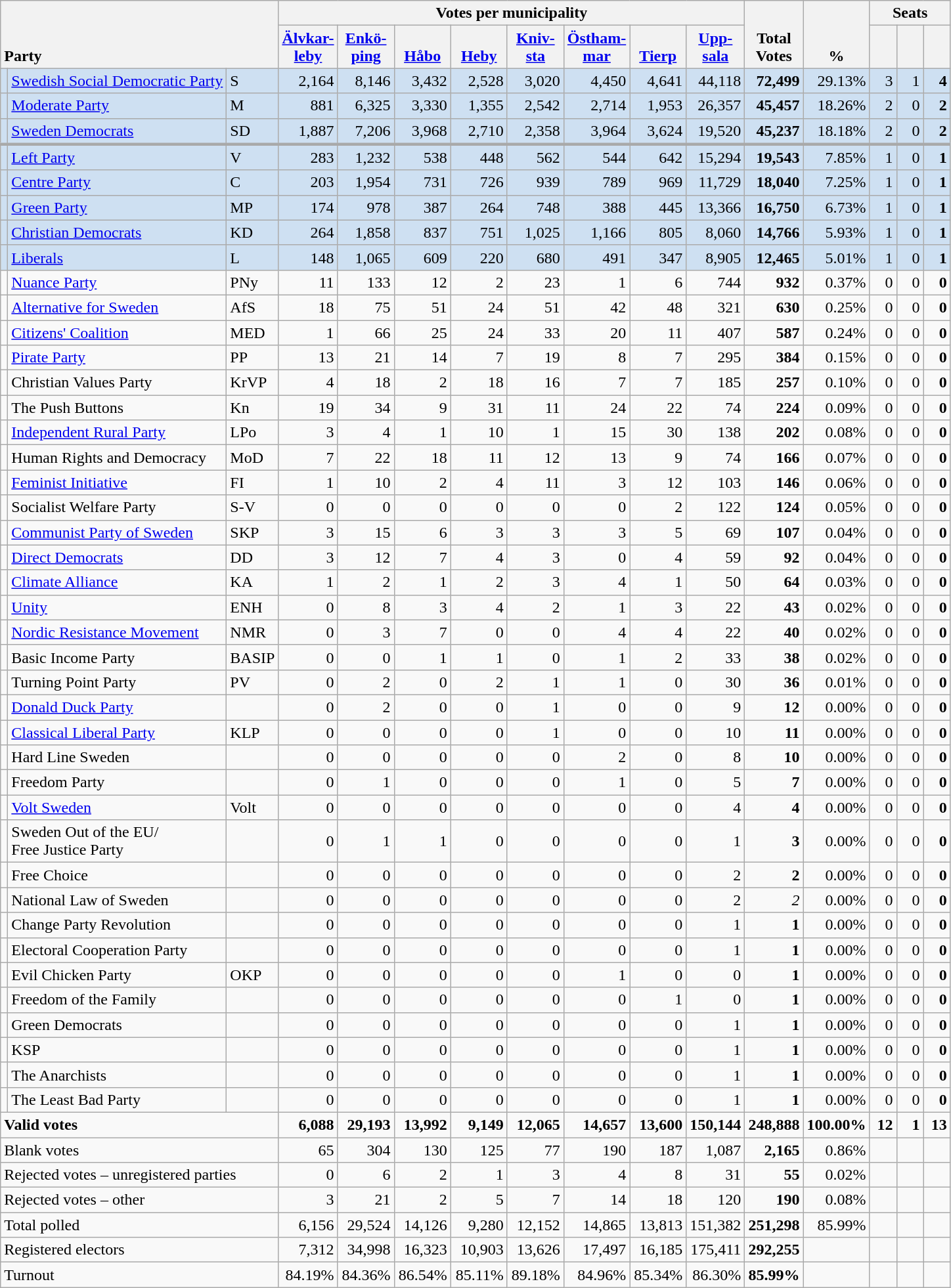<table class="wikitable" border="1" style="text-align:right;">
<tr>
<th style="text-align:left;" valign=bottom rowspan=2 colspan=3>Party</th>
<th colspan=8>Votes per municipality</th>
<th align=center valign=bottom rowspan=2 width="50">Total Votes</th>
<th align=center valign=bottom rowspan=2 width="50">%</th>
<th colspan=3>Seats</th>
</tr>
<tr>
<th align=center valign=bottom width="50"><a href='#'>Älvkar- leby</a></th>
<th align=center valign=bottom width="50"><a href='#'>Enkö- ping</a></th>
<th align=center valign=bottom width="50"><a href='#'>Håbo</a></th>
<th align=center valign=bottom width="50"><a href='#'>Heby</a></th>
<th align=center valign=bottom width="50"><a href='#'>Kniv- sta</a></th>
<th align=center valign=bottom width="50"><a href='#'>Östham- mar</a></th>
<th align=center valign=bottom width="50"><a href='#'>Tierp</a></th>
<th align=center valign=bottom width="50"><a href='#'>Upp- sala</a></th>
<th align=center valign=bottom width="20"><small></small></th>
<th align=center valign=bottom width="20"><small><a href='#'></a></small></th>
<th align=center valign=bottom width="20"><small></small></th>
</tr>
<tr style="background:#CEE0F2;">
<td></td>
<td align=left style="white-space: nowrap;"><a href='#'>Swedish Social Democratic Party</a></td>
<td align=left>S</td>
<td>2,164</td>
<td>8,146</td>
<td>3,432</td>
<td>2,528</td>
<td>3,020</td>
<td>4,450</td>
<td>4,641</td>
<td>44,118</td>
<td><strong>72,499</strong></td>
<td>29.13%</td>
<td>3</td>
<td>1</td>
<td><strong>4</strong></td>
</tr>
<tr style="background:#CEE0F2;">
<td></td>
<td align=left><a href='#'>Moderate Party</a></td>
<td align=left>M</td>
<td>881</td>
<td>6,325</td>
<td>3,330</td>
<td>1,355</td>
<td>2,542</td>
<td>2,714</td>
<td>1,953</td>
<td>26,357</td>
<td><strong>45,457</strong></td>
<td>18.26%</td>
<td>2</td>
<td>0</td>
<td><strong>2</strong></td>
</tr>
<tr style="background:#CEE0F2;">
<td></td>
<td align=left><a href='#'>Sweden Democrats</a></td>
<td align=left>SD</td>
<td>1,887</td>
<td>7,206</td>
<td>3,968</td>
<td>2,710</td>
<td>2,358</td>
<td>3,964</td>
<td>3,624</td>
<td>19,520</td>
<td><strong>45,237</strong></td>
<td>18.18%</td>
<td>2</td>
<td>0</td>
<td><strong>2</strong></td>
</tr>
<tr style="background:#CEE0F2; border-top:3px solid darkgray;">
<td></td>
<td align=left><a href='#'>Left Party</a></td>
<td align=left>V</td>
<td>283</td>
<td>1,232</td>
<td>538</td>
<td>448</td>
<td>562</td>
<td>544</td>
<td>642</td>
<td>15,294</td>
<td><strong>19,543</strong></td>
<td>7.85%</td>
<td>1</td>
<td>0</td>
<td><strong>1</strong></td>
</tr>
<tr style="background:#CEE0F2;">
<td></td>
<td align=left><a href='#'>Centre Party</a></td>
<td align=left>C</td>
<td>203</td>
<td>1,954</td>
<td>731</td>
<td>726</td>
<td>939</td>
<td>789</td>
<td>969</td>
<td>11,729</td>
<td><strong>18,040</strong></td>
<td>7.25%</td>
<td>1</td>
<td>0</td>
<td><strong>1</strong></td>
</tr>
<tr style="background:#CEE0F2;">
<td></td>
<td align=left><a href='#'>Green Party</a></td>
<td align=left>MP</td>
<td>174</td>
<td>978</td>
<td>387</td>
<td>264</td>
<td>748</td>
<td>388</td>
<td>445</td>
<td>13,366</td>
<td><strong>16,750</strong></td>
<td>6.73%</td>
<td>1</td>
<td>0</td>
<td><strong>1</strong></td>
</tr>
<tr style="background:#CEE0F2;">
<td></td>
<td align=left><a href='#'>Christian Democrats</a></td>
<td align=left>KD</td>
<td>264</td>
<td>1,858</td>
<td>837</td>
<td>751</td>
<td>1,025</td>
<td>1,166</td>
<td>805</td>
<td>8,060</td>
<td><strong>14,766</strong></td>
<td>5.93%</td>
<td>1</td>
<td>0</td>
<td><strong>1</strong></td>
</tr>
<tr style="background:#CEE0F2;">
<td></td>
<td align=left><a href='#'>Liberals</a></td>
<td align=left>L</td>
<td>148</td>
<td>1,065</td>
<td>609</td>
<td>220</td>
<td>680</td>
<td>491</td>
<td>347</td>
<td>8,905</td>
<td><strong>12,465</strong></td>
<td>5.01%</td>
<td>1</td>
<td>0</td>
<td><strong>1</strong></td>
</tr>
<tr>
<td></td>
<td align=left><a href='#'>Nuance Party</a></td>
<td align=left>PNy</td>
<td>11</td>
<td>133</td>
<td>12</td>
<td>2</td>
<td>23</td>
<td>1</td>
<td>6</td>
<td>744</td>
<td><strong>932</strong></td>
<td>0.37%</td>
<td>0</td>
<td>0</td>
<td><strong>0</strong></td>
</tr>
<tr>
<td></td>
<td align=left><a href='#'>Alternative for Sweden</a></td>
<td align=left>AfS</td>
<td>18</td>
<td>75</td>
<td>51</td>
<td>24</td>
<td>51</td>
<td>42</td>
<td>48</td>
<td>321</td>
<td><strong>630</strong></td>
<td>0.25%</td>
<td>0</td>
<td>0</td>
<td><strong>0</strong></td>
</tr>
<tr>
<td></td>
<td align=left><a href='#'>Citizens' Coalition</a></td>
<td align=left>MED</td>
<td>1</td>
<td>66</td>
<td>25</td>
<td>24</td>
<td>33</td>
<td>20</td>
<td>11</td>
<td>407</td>
<td><strong>587</strong></td>
<td>0.24%</td>
<td>0</td>
<td>0</td>
<td><strong>0</strong></td>
</tr>
<tr>
<td></td>
<td align=left><a href='#'>Pirate Party</a></td>
<td align=left>PP</td>
<td>13</td>
<td>21</td>
<td>14</td>
<td>7</td>
<td>19</td>
<td>8</td>
<td>7</td>
<td>295</td>
<td><strong>384</strong></td>
<td>0.15%</td>
<td>0</td>
<td>0</td>
<td><strong>0</strong></td>
</tr>
<tr>
<td></td>
<td align=left>Christian Values Party</td>
<td align=left>KrVP</td>
<td>4</td>
<td>18</td>
<td>2</td>
<td>18</td>
<td>16</td>
<td>7</td>
<td>7</td>
<td>185</td>
<td><strong>257</strong></td>
<td>0.10%</td>
<td>0</td>
<td>0</td>
<td><strong>0</strong></td>
</tr>
<tr>
<td></td>
<td align=left>The Push Buttons</td>
<td align=left>Kn</td>
<td>19</td>
<td>34</td>
<td>9</td>
<td>31</td>
<td>11</td>
<td>24</td>
<td>22</td>
<td>74</td>
<td><strong>224</strong></td>
<td>0.09%</td>
<td>0</td>
<td>0</td>
<td><strong>0</strong></td>
</tr>
<tr>
<td></td>
<td align=left><a href='#'>Independent Rural Party</a></td>
<td align=left>LPo</td>
<td>3</td>
<td>4</td>
<td>1</td>
<td>10</td>
<td>1</td>
<td>15</td>
<td>30</td>
<td>138</td>
<td><strong>202</strong></td>
<td>0.08%</td>
<td>0</td>
<td>0</td>
<td><strong>0</strong></td>
</tr>
<tr>
<td></td>
<td align=left>Human Rights and Democracy</td>
<td align=left>MoD</td>
<td>7</td>
<td>22</td>
<td>18</td>
<td>11</td>
<td>12</td>
<td>13</td>
<td>9</td>
<td>74</td>
<td><strong>166</strong></td>
<td>0.07%</td>
<td>0</td>
<td>0</td>
<td><strong>0</strong></td>
</tr>
<tr>
<td></td>
<td align=left><a href='#'>Feminist Initiative</a></td>
<td align=left>FI</td>
<td>1</td>
<td>10</td>
<td>2</td>
<td>4</td>
<td>11</td>
<td>3</td>
<td>12</td>
<td>103</td>
<td><strong>146</strong></td>
<td>0.06%</td>
<td>0</td>
<td>0</td>
<td><strong>0</strong></td>
</tr>
<tr>
<td></td>
<td align=left>Socialist Welfare Party</td>
<td align=left>S-V</td>
<td>0</td>
<td>0</td>
<td>0</td>
<td>0</td>
<td>0</td>
<td>0</td>
<td>2</td>
<td>122</td>
<td><strong>124</strong></td>
<td>0.05%</td>
<td>0</td>
<td>0</td>
<td><strong>0</strong></td>
</tr>
<tr>
<td></td>
<td align=left><a href='#'>Communist Party of Sweden</a></td>
<td align=left>SKP</td>
<td>3</td>
<td>15</td>
<td>6</td>
<td>3</td>
<td>3</td>
<td>3</td>
<td>5</td>
<td>69</td>
<td><strong>107</strong></td>
<td>0.04%</td>
<td>0</td>
<td>0</td>
<td><strong>0</strong></td>
</tr>
<tr>
<td></td>
<td align=left><a href='#'>Direct Democrats</a></td>
<td align=left>DD</td>
<td>3</td>
<td>12</td>
<td>7</td>
<td>4</td>
<td>3</td>
<td>0</td>
<td>4</td>
<td>59</td>
<td><strong>92</strong></td>
<td>0.04%</td>
<td>0</td>
<td>0</td>
<td><strong>0</strong></td>
</tr>
<tr>
<td></td>
<td align=left><a href='#'>Climate Alliance</a></td>
<td align=left>KA</td>
<td>1</td>
<td>2</td>
<td>1</td>
<td>2</td>
<td>3</td>
<td>4</td>
<td>1</td>
<td>50</td>
<td><strong>64</strong></td>
<td>0.03%</td>
<td>0</td>
<td>0</td>
<td><strong>0</strong></td>
</tr>
<tr>
<td></td>
<td align=left><a href='#'>Unity</a></td>
<td align=left>ENH</td>
<td>0</td>
<td>8</td>
<td>3</td>
<td>4</td>
<td>2</td>
<td>1</td>
<td>3</td>
<td>22</td>
<td><strong>43</strong></td>
<td>0.02%</td>
<td>0</td>
<td>0</td>
<td><strong>0</strong></td>
</tr>
<tr>
<td></td>
<td align=left><a href='#'>Nordic Resistance Movement</a></td>
<td align=left>NMR</td>
<td>0</td>
<td>3</td>
<td>7</td>
<td>0</td>
<td>0</td>
<td>4</td>
<td>4</td>
<td>22</td>
<td><strong>40</strong></td>
<td>0.02%</td>
<td>0</td>
<td>0</td>
<td><strong>0</strong></td>
</tr>
<tr>
<td></td>
<td align=left>Basic Income Party</td>
<td align=left>BASIP</td>
<td>0</td>
<td>0</td>
<td>1</td>
<td>1</td>
<td>0</td>
<td>1</td>
<td>2</td>
<td>33</td>
<td><strong>38</strong></td>
<td>0.02%</td>
<td>0</td>
<td>0</td>
<td><strong>0</strong></td>
</tr>
<tr>
<td></td>
<td align=left>Turning Point Party</td>
<td align=left>PV</td>
<td>0</td>
<td>2</td>
<td>0</td>
<td>2</td>
<td>1</td>
<td>1</td>
<td>0</td>
<td>30</td>
<td><strong>36</strong></td>
<td>0.01%</td>
<td>0</td>
<td>0</td>
<td><strong>0</strong></td>
</tr>
<tr>
<td></td>
<td align=left><a href='#'>Donald Duck Party</a></td>
<td align=left></td>
<td>0</td>
<td>2</td>
<td>0</td>
<td>0</td>
<td>1</td>
<td>0</td>
<td>0</td>
<td>9</td>
<td><strong>12</strong></td>
<td>0.00%</td>
<td>0</td>
<td>0</td>
<td><strong>0</strong></td>
</tr>
<tr>
<td></td>
<td align=left><a href='#'>Classical Liberal Party</a></td>
<td align=left>KLP</td>
<td>0</td>
<td>0</td>
<td>0</td>
<td>0</td>
<td>1</td>
<td>0</td>
<td>0</td>
<td>10</td>
<td><strong>11</strong></td>
<td>0.00%</td>
<td>0</td>
<td>0</td>
<td><strong>0</strong></td>
</tr>
<tr>
<td></td>
<td align=left>Hard Line Sweden</td>
<td align=left></td>
<td>0</td>
<td>0</td>
<td>0</td>
<td>0</td>
<td>0</td>
<td>2</td>
<td>0</td>
<td>8</td>
<td><strong>10</strong></td>
<td>0.00%</td>
<td>0</td>
<td>0</td>
<td><strong>0</strong></td>
</tr>
<tr>
<td></td>
<td align=left>Freedom Party</td>
<td align=left></td>
<td>0</td>
<td>1</td>
<td>0</td>
<td>0</td>
<td>0</td>
<td>1</td>
<td>0</td>
<td>5</td>
<td><strong>7</strong></td>
<td>0.00%</td>
<td>0</td>
<td>0</td>
<td><strong>0</strong></td>
</tr>
<tr>
<td></td>
<td align=left><a href='#'>Volt Sweden</a></td>
<td align=left>Volt</td>
<td>0</td>
<td>0</td>
<td>0</td>
<td>0</td>
<td>0</td>
<td>0</td>
<td>0</td>
<td>4</td>
<td><strong>4</strong></td>
<td>0.00%</td>
<td>0</td>
<td>0</td>
<td><strong>0</strong></td>
</tr>
<tr>
<td></td>
<td align=left>Sweden Out of the EU/<br>Free Justice Party</td>
<td align=left></td>
<td>0</td>
<td>1</td>
<td>1</td>
<td>0</td>
<td>0</td>
<td>0</td>
<td>0</td>
<td>1</td>
<td><strong>3</strong></td>
<td>0.00%</td>
<td>0</td>
<td>0</td>
<td><strong>0</strong></td>
</tr>
<tr>
<td></td>
<td align=left>Free Choice</td>
<td align=left></td>
<td>0</td>
<td>0</td>
<td>0</td>
<td>0</td>
<td>0</td>
<td>0</td>
<td>0</td>
<td>2</td>
<td><strong>2</strong></td>
<td>0.00%</td>
<td>0</td>
<td>0</td>
<td><strong>0</strong></td>
</tr>
<tr>
<td></td>
<td align=left>National Law of Sweden</td>
<td align=left></td>
<td>0</td>
<td>0</td>
<td>0</td>
<td>0</td>
<td>0</td>
<td>0</td>
<td>0</td>
<td>2</td>
<td><em>2</em></td>
<td>0.00%</td>
<td>0</td>
<td>0</td>
<td><strong>0</strong></td>
</tr>
<tr>
<td></td>
<td align=left>Change Party Revolution</td>
<td align=left></td>
<td>0</td>
<td>0</td>
<td>0</td>
<td>0</td>
<td>0</td>
<td>0</td>
<td>0</td>
<td>1</td>
<td><strong>1</strong></td>
<td>0.00%</td>
<td>0</td>
<td>0</td>
<td><strong>0</strong></td>
</tr>
<tr>
<td></td>
<td align=left>Electoral Cooperation Party</td>
<td align=left></td>
<td>0</td>
<td>0</td>
<td>0</td>
<td>0</td>
<td>0</td>
<td>0</td>
<td>0</td>
<td>1</td>
<td><strong>1</strong></td>
<td>0.00%</td>
<td>0</td>
<td>0</td>
<td><strong>0</strong></td>
</tr>
<tr>
<td></td>
<td align=left>Evil Chicken Party</td>
<td align=left>OKP</td>
<td>0</td>
<td>0</td>
<td>0</td>
<td>0</td>
<td>0</td>
<td>1</td>
<td>0</td>
<td>0</td>
<td><strong>1</strong></td>
<td>0.00%</td>
<td>0</td>
<td>0</td>
<td><strong>0</strong></td>
</tr>
<tr>
<td></td>
<td align=left>Freedom of the Family</td>
<td align=left></td>
<td>0</td>
<td>0</td>
<td>0</td>
<td>0</td>
<td>0</td>
<td>0</td>
<td>1</td>
<td>0</td>
<td><strong>1</strong></td>
<td>0.00%</td>
<td>0</td>
<td>0</td>
<td><strong>0</strong></td>
</tr>
<tr>
<td></td>
<td align=left>Green Democrats</td>
<td align=left></td>
<td>0</td>
<td>0</td>
<td>0</td>
<td>0</td>
<td>0</td>
<td>0</td>
<td>0</td>
<td>1</td>
<td><strong>1</strong></td>
<td>0.00%</td>
<td>0</td>
<td>0</td>
<td><strong>0</strong></td>
</tr>
<tr>
<td></td>
<td align=left>KSP</td>
<td align=left></td>
<td>0</td>
<td>0</td>
<td>0</td>
<td>0</td>
<td>0</td>
<td>0</td>
<td>0</td>
<td>1</td>
<td><strong>1</strong></td>
<td>0.00%</td>
<td>0</td>
<td>0</td>
<td><strong>0</strong></td>
</tr>
<tr>
<td></td>
<td align=left>The Anarchists</td>
<td align=left></td>
<td>0</td>
<td>0</td>
<td>0</td>
<td>0</td>
<td>0</td>
<td>0</td>
<td>0</td>
<td>1</td>
<td><strong>1</strong></td>
<td>0.00%</td>
<td>0</td>
<td>0</td>
<td><strong>0</strong></td>
</tr>
<tr>
<td></td>
<td align=left>The Least Bad Party</td>
<td align=left></td>
<td>0</td>
<td>0</td>
<td>0</td>
<td>0</td>
<td>0</td>
<td>0</td>
<td>0</td>
<td>1</td>
<td><strong>1</strong></td>
<td>0.00%</td>
<td>0</td>
<td>0</td>
<td><strong>0</strong></td>
</tr>
<tr style="font-weight:bold">
<td align=left colspan=3>Valid votes</td>
<td>6,088</td>
<td>29,193</td>
<td>13,992</td>
<td>9,149</td>
<td>12,065</td>
<td>14,657</td>
<td>13,600</td>
<td>150,144</td>
<td>248,888</td>
<td>100.00%</td>
<td>12</td>
<td>1</td>
<td>13</td>
</tr>
<tr>
<td align=left colspan=3>Blank votes</td>
<td>65</td>
<td>304</td>
<td>130</td>
<td>125</td>
<td>77</td>
<td>190</td>
<td>187</td>
<td>1,087</td>
<td><strong>2,165</strong></td>
<td>0.86%</td>
<td></td>
<td></td>
<td></td>
</tr>
<tr>
<td align=left colspan=3>Rejected votes – unregistered parties</td>
<td>0</td>
<td>6</td>
<td>2</td>
<td>1</td>
<td>3</td>
<td>4</td>
<td>8</td>
<td>31</td>
<td><strong>55</strong></td>
<td>0.02%</td>
<td></td>
<td></td>
<td></td>
</tr>
<tr>
<td align=left colspan=3>Rejected votes – other</td>
<td>3</td>
<td>21</td>
<td>2</td>
<td>5</td>
<td>7</td>
<td>14</td>
<td>18</td>
<td>120</td>
<td><strong>190</strong></td>
<td>0.08%</td>
<td></td>
<td></td>
<td></td>
</tr>
<tr>
<td align=left colspan=3>Total polled</td>
<td>6,156</td>
<td>29,524</td>
<td>14,126</td>
<td>9,280</td>
<td>12,152</td>
<td>14,865</td>
<td>13,813</td>
<td>151,382</td>
<td><strong>251,298</strong></td>
<td>85.99%</td>
<td></td>
<td></td>
<td></td>
</tr>
<tr>
<td align=left colspan=3>Registered electors</td>
<td>7,312</td>
<td>34,998</td>
<td>16,323</td>
<td>10,903</td>
<td>13,626</td>
<td>17,497</td>
<td>16,185</td>
<td>175,411</td>
<td><strong>292,255</strong></td>
<td></td>
<td></td>
<td></td>
<td></td>
</tr>
<tr>
<td align=left colspan=3>Turnout</td>
<td>84.19%</td>
<td>84.36%</td>
<td>86.54%</td>
<td>85.11%</td>
<td>89.18%</td>
<td>84.96%</td>
<td>85.34%</td>
<td>86.30%</td>
<td><strong>85.99%</strong></td>
<td></td>
<td></td>
<td></td>
<td></td>
</tr>
</table>
